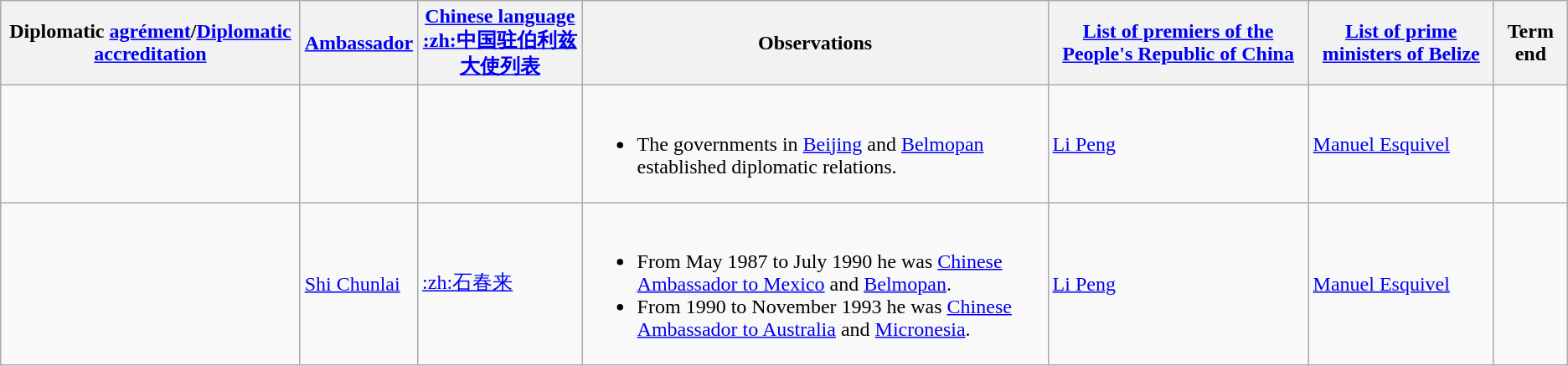<table class="wikitable sortable">
<tr>
<th>Diplomatic <a href='#'>agrément</a>/<a href='#'>Diplomatic accreditation</a></th>
<th><a href='#'>Ambassador</a></th>
<th><a href='#'>Chinese language</a><br><a href='#'>:zh:中国驻伯利兹大使列表</a></th>
<th>Observations</th>
<th><a href='#'>List of premiers of the People's Republic of China</a></th>
<th><a href='#'>List of prime ministers of Belize</a></th>
<th>Term end</th>
</tr>
<tr>
<td></td>
<td></td>
<td></td>
<td><br><ul><li>The governments in <a href='#'>Beijing</a> and <a href='#'>Belmopan</a> established diplomatic relations.</li></ul></td>
<td><a href='#'>Li Peng</a></td>
<td><a href='#'>Manuel Esquivel</a></td>
<td></td>
</tr>
<tr>
<td></td>
<td><a href='#'>Shi Chunlai</a></td>
<td><a href='#'>:zh:石春来</a></td>
<td><br><ul><li>From May 1987 to July 1990 he was <a href='#'>Chinese Ambassador to Mexico</a> and <a href='#'>Belmopan</a>.</li><li>From 1990 to November 1993 he was <a href='#'>Chinese Ambassador to Australia</a> and <a href='#'>Micronesia</a>.</li></ul></td>
<td><a href='#'>Li Peng</a></td>
<td><a href='#'>Manuel Esquivel</a></td>
<td></td>
</tr>
</table>
